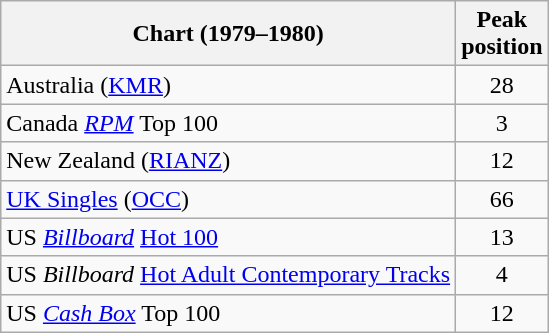<table class="wikitable sortable">
<tr>
<th align="left">Chart (1979–1980)</th>
<th align="left">Peak<br>position</th>
</tr>
<tr>
<td align="left">Australia (<a href='#'>KMR</a>)</td>
<td style="text-align:center;">28</td>
</tr>
<tr>
<td align="left">Canada <a href='#'><em>RPM</em></a> Top 100</td>
<td style="text-align:center;">3</td>
</tr>
<tr>
<td align="left">New Zealand (<a href='#'>RIANZ</a>)</td>
<td style="text-align:center;">12</td>
</tr>
<tr>
<td align="left"><a href='#'>UK Singles</a> (<a href='#'>OCC</a>)</td>
<td style="text-align:center;">66</td>
</tr>
<tr>
<td align="left">US <em><a href='#'>Billboard</a></em> <a href='#'>Hot 100</a></td>
<td style="text-align:center;">13</td>
</tr>
<tr>
<td align="left">US <em>Billboard</em> <a href='#'>Hot Adult Contemporary Tracks</a></td>
<td style="text-align:center;">4</td>
</tr>
<tr>
<td align="left">US <em><a href='#'>Cash Box</a></em> Top 100</td>
<td style="text-align:center;">12</td>
</tr>
</table>
